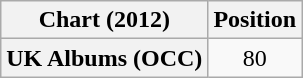<table class="wikitable plainrowheaders" style="text-align:center">
<tr>
<th>Chart (2012)</th>
<th>Position</th>
</tr>
<tr>
<th scope="row">UK Albums (OCC)</th>
<td>80</td>
</tr>
</table>
